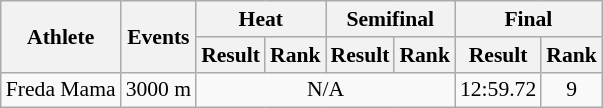<table class=wikitable style="font-size:90%">
<tr>
<th rowspan="2">Athlete</th>
<th rowspan="2">Events</th>
<th colspan="2">Heat</th>
<th colspan="2">Semifinal</th>
<th colspan="2">Final</th>
</tr>
<tr>
<th>Result</th>
<th>Rank</th>
<th>Result</th>
<th>Rank</th>
<th>Result</th>
<th>Rank</th>
</tr>
<tr>
<td>Freda Mama</td>
<td>3000 m</td>
<td align=center colspan=4>N/A</td>
<td align=center>12:59.72</td>
<td align=center>9</td>
</tr>
</table>
